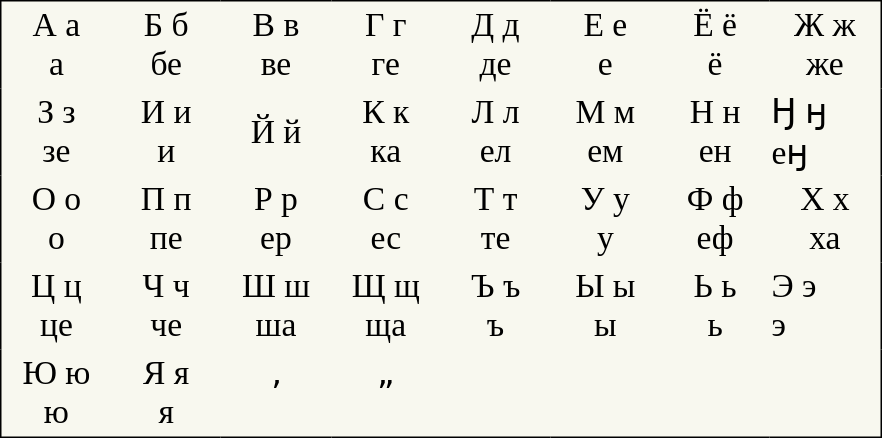<table style="font-family:Arial Unicode MS; font-size:1.4em; border-color:#000000; border-width:1px; border-style:solid; border-collapse:collapse; background-color:#F8F8EF">
<tr>
<td style="width:3em; text-align:center; padding: 3px;">А а<br>а</td>
<td style="width:3em; text-align:center; padding: 3px;">Б б<br>бе</td>
<td style="width:3em; text-align:center; padding: 3px;">В в<br>ве</td>
<td style="width:3em; text-align:center; padding: 3px;">Г г<br>ге</td>
<td style="width:3em; text-align:center; padding: 3px;">Д д<br>де</td>
<td style="width:3em; text-align:center; padding: 3px;">Е е<br>е</td>
<td style="width:3em; text-align:center; padding: 3px;">Ё ё<br>ё</td>
<td style="width:3em; text-align:center; padding: 3px;">Ж ж<br>же</td>
</tr>
<tr>
<td style="width:3em; text-align:center; padding: 3px;">З з<br>зе</td>
<td style="width:3em; text-align:center; padding: 3px;">И и<br>и</td>
<td style="width:3em; text-align:center; padding: 3px;">Й й</td>
<td style="width:3em; text-align:center; padding: 3px;">К к<br>ка</td>
<td style="width:3em; text-align:center; padding: 3px;">Л л<br>ел</td>
<td style="width:3em; text-align:center; padding: 3px;">М м<br>ем</td>
<td style="width:3em; text-align:center; padding: 3px;">Н н<br>ен</td>
<td>Ӈ ӈ<br>еӈ</td>
</tr>
<tr>
<td style="width:3em; text-align:center; padding: 3px;">О о<br>о</td>
<td style="width:3em; text-align:center; padding: 3px;">П п<br>пе</td>
<td style="width:3em; text-align:center; padding: 3px;">Р р<br>ер</td>
<td style="width:3em; text-align:center; padding: 3px;">С с<br>ес</td>
<td style="width:3em; text-align:center; padding: 3px;">Т т<br>те</td>
<td style="width:3em; text-align:center; padding: 3px;">У у<br>у</td>
<td style="width:3em; text-align:center; padding: 3px;">Ф ф<br>еф</td>
<td style="width:3em; text-align:center; padding: 3px;">Х х<br>ха</td>
</tr>
<tr>
<td style="width:3em; text-align:center; padding: 3px;">Ц ц<br>це</td>
<td style="width:3em; text-align:center; padding: 3px;">Ч ч<br>че</td>
<td style="width:3em; text-align:center; padding: 3px;">Ш ш<br>ша</td>
<td style="width:3em; text-align:center; padding: 3px;">Щ щ<br>ща</td>
<td style="width:3em; text-align:center; padding: 3px;">Ъ ъ<br>ъ</td>
<td style="width:3em; text-align:center; padding: 3px;">Ы ы<br>ы</td>
<td style="width:3em; text-align:center; padding: 3px;">Ь ь<br>ь</td>
<td>Э э<br>э</td>
</tr>
<tr>
<td style="width:3em; text-align:center; padding: 3px;">Ю ю<br>ю</td>
<td style="width:3em; text-align:center; padding: 3px;">Я я<br>я</td>
<td style="width:3em; text-align:center; padding: 3px;">ʼ</td>
<td style="width:3em; text-align:center; padding: 3px;">ˮ</td>
<td style="width:3em; text-align:center; padding: 3px;"></td>
<td style="width:3em; text-align:center; padding: 3px;"></td>
<td></td>
<td></td>
</tr>
</table>
